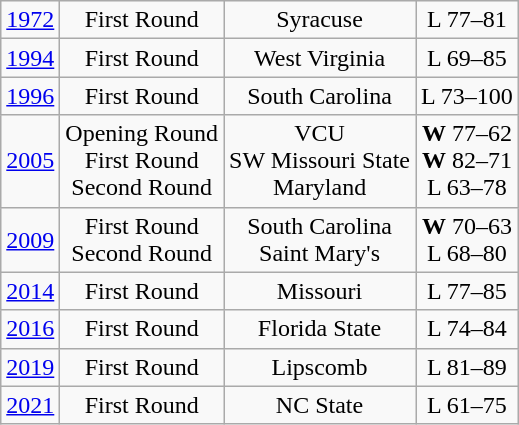<table class="wikitable">
<tr align="center">
<td><a href='#'>1972</a></td>
<td>First Round</td>
<td>Syracuse</td>
<td>L 77–81</td>
</tr>
<tr align="center">
<td><a href='#'>1994</a></td>
<td>First Round</td>
<td>West Virginia</td>
<td>L 69–85</td>
</tr>
<tr align="center">
<td><a href='#'>1996</a></td>
<td>First Round</td>
<td>South Carolina</td>
<td>L 73–100</td>
</tr>
<tr align="center">
<td><a href='#'>2005</a></td>
<td>Opening Round<br>First Round<br>Second Round</td>
<td>VCU<br>SW Missouri State<br>Maryland</td>
<td><strong>W</strong> 77–62<br><strong>W</strong> 82–71<br>L 63–78</td>
</tr>
<tr align="center">
<td><a href='#'>2009</a></td>
<td>First Round<br>Second Round</td>
<td>South Carolina<br>Saint Mary's</td>
<td><strong>W</strong> 70–63<br>L 68–80</td>
</tr>
<tr align="center">
<td><a href='#'>2014</a></td>
<td>First Round</td>
<td>Missouri</td>
<td>L 77–85</td>
</tr>
<tr align="center">
<td><a href='#'>2016</a></td>
<td>First Round</td>
<td>Florida State</td>
<td>L 74–84</td>
</tr>
<tr align="center">
<td><a href='#'>2019</a></td>
<td>First Round</td>
<td>Lipscomb</td>
<td>L 81–89</td>
</tr>
<tr align="center">
<td><a href='#'>2021</a></td>
<td>First Round</td>
<td>NC State</td>
<td>L 61–75</td>
</tr>
</table>
